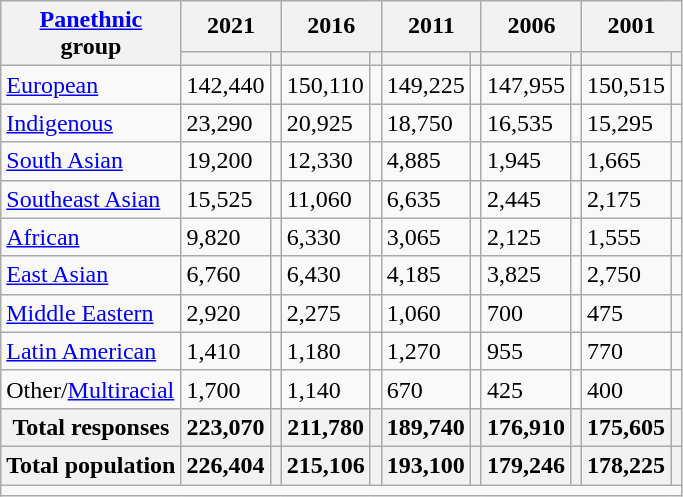<table class="wikitable collapsible sortable">
<tr>
<th rowspan="2"><a href='#'>Panethnic</a><br>group</th>
<th colspan="2">2021</th>
<th colspan="2">2016</th>
<th colspan="2">2011</th>
<th colspan="2">2006</th>
<th colspan="2">2001</th>
</tr>
<tr>
<th><a href='#'></a></th>
<th></th>
<th></th>
<th></th>
<th></th>
<th></th>
<th></th>
<th></th>
<th></th>
<th></th>
</tr>
<tr>
<td><a href='#'>European</a></td>
<td>142,440</td>
<td></td>
<td>150,110</td>
<td></td>
<td>149,225</td>
<td></td>
<td>147,955</td>
<td></td>
<td>150,515</td>
<td></td>
</tr>
<tr>
<td><a href='#'>Indigenous</a></td>
<td>23,290</td>
<td></td>
<td>20,925</td>
<td></td>
<td>18,750</td>
<td></td>
<td>16,535</td>
<td></td>
<td>15,295</td>
<td></td>
</tr>
<tr>
<td><a href='#'>South Asian</a></td>
<td>19,200</td>
<td></td>
<td>12,330</td>
<td></td>
<td>4,885</td>
<td></td>
<td>1,945</td>
<td></td>
<td>1,665</td>
<td></td>
</tr>
<tr>
<td><a href='#'>Southeast Asian</a></td>
<td>15,525</td>
<td></td>
<td>11,060</td>
<td></td>
<td>6,635</td>
<td></td>
<td>2,445</td>
<td></td>
<td>2,175</td>
<td></td>
</tr>
<tr>
<td><a href='#'>African</a></td>
<td>9,820</td>
<td></td>
<td>6,330</td>
<td></td>
<td>3,065</td>
<td></td>
<td>2,125</td>
<td></td>
<td>1,555</td>
<td></td>
</tr>
<tr>
<td><a href='#'>East Asian</a></td>
<td>6,760</td>
<td></td>
<td>6,430</td>
<td></td>
<td>4,185</td>
<td></td>
<td>3,825</td>
<td></td>
<td>2,750</td>
<td></td>
</tr>
<tr>
<td><a href='#'>Middle Eastern</a></td>
<td>2,920</td>
<td></td>
<td>2,275</td>
<td></td>
<td>1,060</td>
<td></td>
<td>700</td>
<td></td>
<td>475</td>
<td></td>
</tr>
<tr>
<td><a href='#'>Latin American</a></td>
<td>1,410</td>
<td></td>
<td>1,180</td>
<td></td>
<td>1,270</td>
<td></td>
<td>955</td>
<td></td>
<td>770</td>
<td></td>
</tr>
<tr>
<td>Other/<a href='#'>Multiracial</a></td>
<td>1,700</td>
<td></td>
<td>1,140</td>
<td></td>
<td>670</td>
<td></td>
<td>425</td>
<td></td>
<td>400</td>
<td></td>
</tr>
<tr>
<th>Total responses</th>
<th>223,070</th>
<th></th>
<th>211,780</th>
<th></th>
<th>189,740</th>
<th></th>
<th>176,910</th>
<th></th>
<th>175,605</th>
<th></th>
</tr>
<tr>
<th>Total population</th>
<th>226,404</th>
<th></th>
<th>215,106</th>
<th></th>
<th>193,100</th>
<th></th>
<th>179,246</th>
<th></th>
<th>178,225</th>
<th></th>
</tr>
<tr class="sortbottom">
<td colspan="15"></td>
</tr>
</table>
